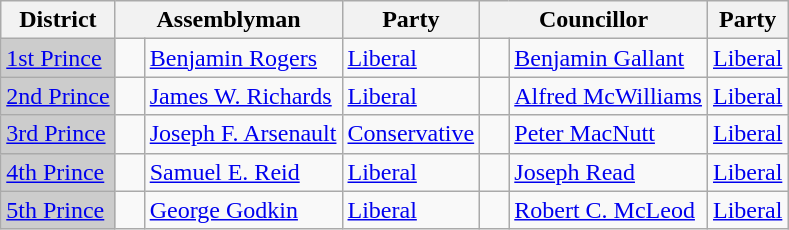<table class="wikitable">
<tr>
<th>District</th>
<th colspan="2">Assemblyman</th>
<th>Party</th>
<th colspan="2">Councillor</th>
<th>Party</th>
</tr>
<tr>
<td bgcolor="CCCCCC"><a href='#'>1st Prince</a></td>
<td>   </td>
<td><a href='#'>Benjamin Rogers</a></td>
<td><a href='#'>Liberal</a></td>
<td>   </td>
<td><a href='#'>Benjamin Gallant</a></td>
<td><a href='#'>Liberal</a></td>
</tr>
<tr>
<td bgcolor="CCCCCC"><a href='#'>2nd Prince</a></td>
<td>   </td>
<td><a href='#'>James W. Richards</a></td>
<td><a href='#'>Liberal</a></td>
<td>   </td>
<td><a href='#'>Alfred McWilliams</a></td>
<td><a href='#'>Liberal</a></td>
</tr>
<tr>
<td bgcolor="CCCCCC"><a href='#'>3rd Prince</a></td>
<td>   </td>
<td><a href='#'>Joseph F. Arsenault</a></td>
<td><a href='#'>Conservative</a></td>
<td>   </td>
<td><a href='#'>Peter MacNutt</a></td>
<td><a href='#'>Liberal</a></td>
</tr>
<tr>
<td bgcolor="CCCCCC"><a href='#'>4th Prince</a></td>
<td>   </td>
<td><a href='#'>Samuel E. Reid</a></td>
<td><a href='#'>Liberal</a></td>
<td>    <br></td>
<td><a href='#'>Joseph Read</a></td>
<td><a href='#'>Liberal</a></td>
</tr>
<tr>
<td bgcolor="CCCCCC"><a href='#'>5th Prince</a></td>
<td>   </td>
<td><a href='#'>George Godkin</a></td>
<td><a href='#'>Liberal</a></td>
<td>   </td>
<td><a href='#'>Robert C. McLeod</a></td>
<td><a href='#'>Liberal</a></td>
</tr>
</table>
